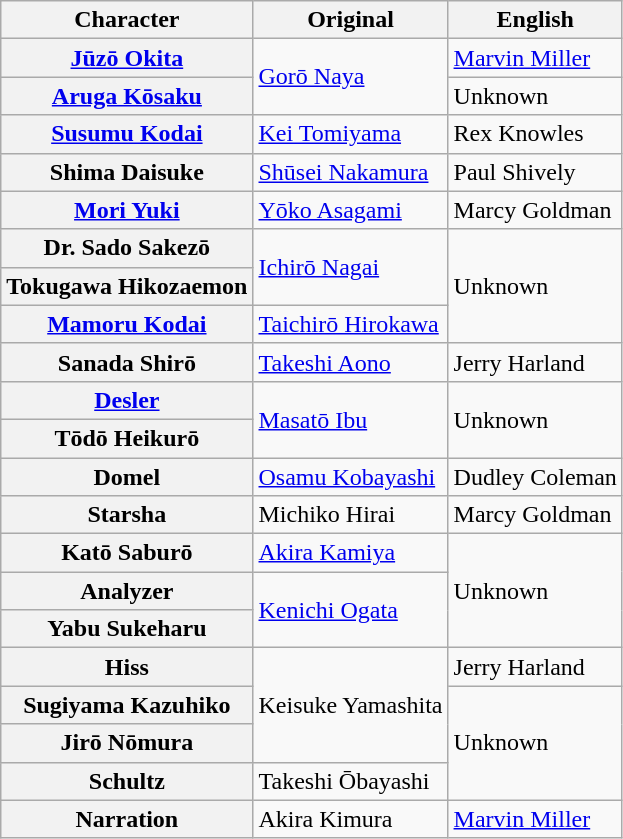<table class="wikitable">
<tr>
<th>Character</th>
<th>Original</th>
<th>English</th>
</tr>
<tr>
<th><a href='#'>Jūzō Okita</a></th>
<td rowspan="2"><a href='#'>Gorō Naya</a></td>
<td><a href='#'>Marvin Miller</a></td>
</tr>
<tr>
<th><a href='#'>Aruga Kōsaku</a></th>
<td>Unknown</td>
</tr>
<tr>
<th><a href='#'>Susumu Kodai</a></th>
<td><a href='#'>Kei Tomiyama</a></td>
<td>Rex Knowles</td>
</tr>
<tr>
<th>Shima Daisuke</th>
<td><a href='#'>Shūsei Nakamura</a></td>
<td>Paul Shively</td>
</tr>
<tr>
<th><a href='#'>Mori Yuki</a></th>
<td><a href='#'>Yōko Asagami</a></td>
<td>Marcy Goldman</td>
</tr>
<tr>
<th>Dr. Sado Sakezō</th>
<td rowspan="2"><a href='#'>Ichirō Nagai</a></td>
<td rowspan="3">Unknown</td>
</tr>
<tr>
<th>Tokugawa Hikozaemon</th>
</tr>
<tr>
<th><a href='#'>Mamoru Kodai</a></th>
<td><a href='#'>Taichirō Hirokawa</a></td>
</tr>
<tr>
<th>Sanada Shirō</th>
<td><a href='#'>Takeshi Aono</a></td>
<td>Jerry Harland</td>
</tr>
<tr>
<th><a href='#'>Desler</a></th>
<td rowspan="2"><a href='#'>Masatō Ibu</a></td>
<td rowspan="2">Unknown</td>
</tr>
<tr>
<th>Tōdō Heikurō</th>
</tr>
<tr>
<th>Domel</th>
<td><a href='#'>Osamu Kobayashi</a></td>
<td>Dudley Coleman</td>
</tr>
<tr>
<th>Starsha</th>
<td>Michiko Hirai</td>
<td>Marcy Goldman</td>
</tr>
<tr>
<th>Katō Saburō</th>
<td><a href='#'>Akira Kamiya</a></td>
<td rowspan="3">Unknown</td>
</tr>
<tr>
<th>Analyzer</th>
<td rowspan="2"><a href='#'>Kenichi Ogata</a></td>
</tr>
<tr>
<th>Yabu Sukeharu</th>
</tr>
<tr>
<th>Hiss</th>
<td rowspan="3">Keisuke Yamashita</td>
<td>Jerry Harland</td>
</tr>
<tr>
<th>Sugiyama Kazuhiko</th>
<td rowspan="3">Unknown</td>
</tr>
<tr>
<th>Jirō Nōmura</th>
</tr>
<tr>
<th>Schultz</th>
<td>Takeshi Ōbayashi</td>
</tr>
<tr>
<th>Narration</th>
<td>Akira Kimura</td>
<td><a href='#'>Marvin Miller</a></td>
</tr>
</table>
